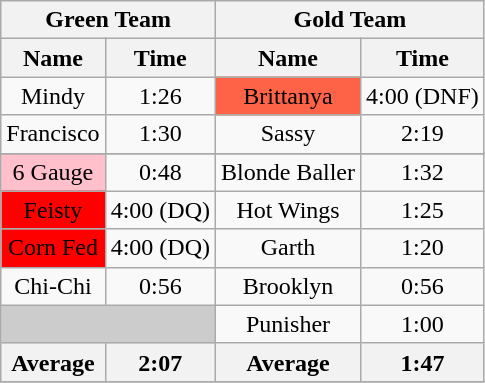<table class="wikitable" style="text-align:center">
<tr>
<th colspan=2><strong>Green Team</strong></th>
<th colspan=2><strong>Gold Team</strong></th>
</tr>
<tr>
<th>Name</th>
<th>Time</th>
<th>Name</th>
<th>Time</th>
</tr>
<tr>
<td>Mindy</td>
<td>1:26</td>
<td bgcolor="tomato">Brittanya</td>
<td>4:00 (DNF)</td>
</tr>
<tr>
<td>Francisco</td>
<td>1:30</td>
<td>Sassy</td>
<td>2:19</td>
</tr>
<tr>
</tr>
<tr>
<td bgcolor="pink">6 Gauge</td>
<td>0:48</td>
<td>Blonde Baller</td>
<td>1:32</td>
</tr>
<tr>
<td bgcolor="red">Feisty</td>
<td>4:00 (DQ)</td>
<td>Hot Wings</td>
<td>1:25</td>
</tr>
<tr>
<td bgcolor="red">Corn Fed</td>
<td>4:00 (DQ)</td>
<td>Garth</td>
<td>1:20</td>
</tr>
<tr>
<td>Chi-Chi</td>
<td>0:56</td>
<td>Brooklyn</td>
<td>0:56</td>
</tr>
<tr>
<td bgcolor="#CCCCCC" colspan=2></td>
<td>Punisher</td>
<td>1:00</td>
</tr>
<tr>
<th>Average</th>
<th>2:07</th>
<th>Average</th>
<th>1:47</th>
</tr>
<tr>
</tr>
</table>
